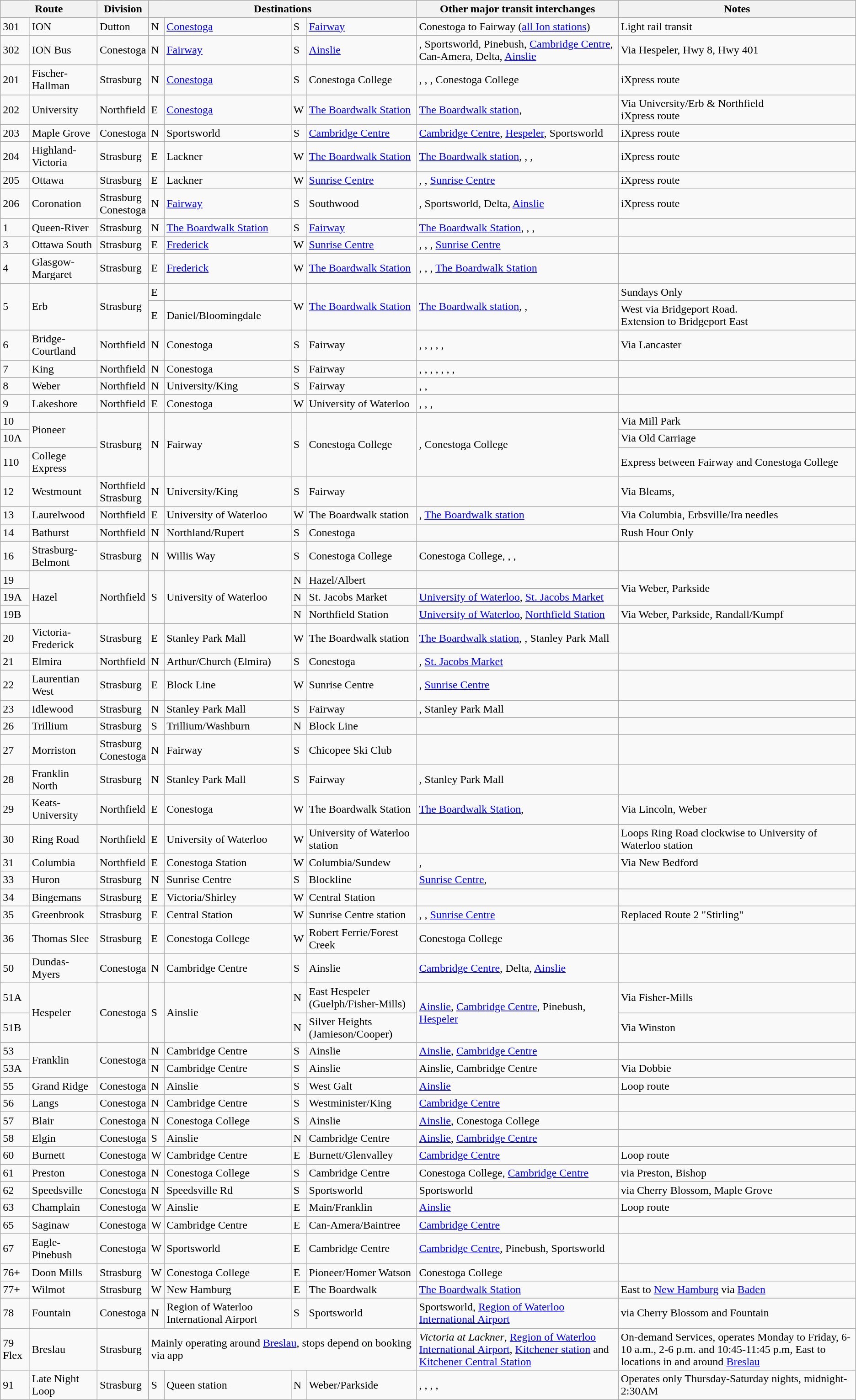<table class="wikitable">
<tr>
<th colspan="2">Route</th>
<th>Division</th>
<th colspan="4">Destinations</th>
<th>Other major transit interchanges</th>
<th>Notes</th>
</tr>
<tr>
<td>301</td>
<td>ION</td>
<td>Dutton</td>
<td>N</td>
<td><a href='#'>Conestoga</a></td>
<td>S</td>
<td><a href='#'>Fairway</a></td>
<td>Conestoga to Fairway (<a href='#'>all Ion stations</a>)</td>
<td>Light rail transit</td>
</tr>
<tr>
<td>302</td>
<td>ION Bus</td>
<td>Conestoga</td>
<td>N</td>
<td><a href='#'>Fairway</a></td>
<td>S</td>
<td><a href='#'>Ainslie</a></td>
<td>, Sportsworld, Pinebush, <a href='#'>Cambridge Centre</a>, Can-Amera, Delta, <a href='#'>Ainslie</a></td>
<td>Via Hespeler, Hwy 8, Hwy 401</td>
</tr>
<tr>
<td>201</td>
<td>Fischer-Hallman</td>
<td>Strasburg</td>
<td>N</td>
<td><a href='#'>Conestoga</a></td>
<td>S</td>
<td>Conestoga College</td>
<td>, , , Conestoga College</td>
<td>iXpress route</td>
</tr>
<tr>
<td>202</td>
<td>University</td>
<td>Northfield</td>
<td>E</td>
<td><a href='#'>Conestoga</a></td>
<td>W</td>
<td><a href='#'>The Boardwalk Station</a></td>
<td><a href='#'>The Boardwalk station</a>, </td>
<td>Via University/Erb & Northfield<br>iXpress route</td>
</tr>
<tr>
<td>203</td>
<td>Maple Grove</td>
<td>Conestoga</td>
<td>N</td>
<td>Sportsworld</td>
<td>S</td>
<td><a href='#'>Cambridge Centre</a></td>
<td><a href='#'>Cambridge Centre</a>, <a href='#'>Hespeler</a>, Sportsworld</td>
<td>iXpress route</td>
</tr>
<tr>
<td>204</td>
<td>Highland-Victoria</td>
<td>Strasburg</td>
<td>E</td>
<td>Lackner</td>
<td>W</td>
<td><a href='#'>The Boardwalk Station</a></td>
<td><a href='#'>The Boardwalk station</a>, , , </td>
<td>iXpress route</td>
</tr>
<tr>
<td>205</td>
<td>Ottawa</td>
<td>Strasburg</td>
<td>E</td>
<td>Lackner</td>
<td>W</td>
<td><a href='#'>Sunrise Centre</a></td>
<td>, , <a href='#'>Sunrise Centre</a></td>
<td>iXpress route</td>
</tr>
<tr>
<td>206</td>
<td>Coronation</td>
<td>Strasburg<br>Conestoga</td>
<td>N</td>
<td><a href='#'>Fairway</a></td>
<td>S</td>
<td>Southwood</td>
<td>, Sportsworld, Delta, <a href='#'>Ainslie</a></td>
<td>iXpress route</td>
</tr>
<tr>
<td>1</td>
<td>Queen-River</td>
<td>Strasburg</td>
<td>N</td>
<td><a href='#'>The Boardwalk Station</a></td>
<td>S</td>
<td><a href='#'>Fairway</a></td>
<td><a href='#'>The Boardwalk Station</a>, , , </td>
<td></td>
</tr>
<tr>
<td>3</td>
<td>Ottawa South</td>
<td>Strasburg</td>
<td>E</td>
<td><a href='#'>Frederick</a></td>
<td>W</td>
<td><a href='#'>Sunrise Centre</a></td>
<td>, , , <a href='#'>Sunrise Centre</a></td>
<td></td>
</tr>
<tr>
<td>4</td>
<td>Glasgow-Margaret</td>
<td>Strasburg</td>
<td>E</td>
<td><a href='#'>Frederick</a></td>
<td>W</td>
<td><a href='#'>The Boardwalk Station</a></td>
<td>, , , <a href='#'>The Boardwalk Station</a></td>
<td></td>
</tr>
<tr>
<td rowspan="2">5</td>
<td rowspan="2">Erb</td>
<td rowspan="2">Strasburg</td>
<td>E</td>
<td></td>
<td rowspan="2">W</td>
<td rowspan="2"><a href='#'>The Boardwalk Station</a></td>
<td rowspan="2"><a href='#'>The Boardwalk station</a>, , </td>
<td>Sundays Only</td>
</tr>
<tr>
<td>E</td>
<td>Daniel/Bloomingdale</td>
<td>West via Bridgeport Road.<br>Extension to Bridgeport East</td>
</tr>
<tr>
<td>6</td>
<td>Bridge-Courtland</td>
<td>Northfield</td>
<td>N</td>
<td>Conestoga</td>
<td>S</td>
<td>Fairway</td>
<td>, , , , , </td>
<td>Via Lancaster</td>
</tr>
<tr>
<td>7</td>
<td>King</td>
<td>Northfield</td>
<td>N</td>
<td>Conestoga</td>
<td>S</td>
<td>Fairway</td>
<td>, , , , , , , </td>
<td></td>
</tr>
<tr>
<td>8</td>
<td>Weber</td>
<td>Northfield</td>
<td>N</td>
<td>University/King</td>
<td>S</td>
<td>Fairway</td>
<td>, , </td>
<td></td>
</tr>
<tr>
<td>9</td>
<td>Lakeshore</td>
<td>Northfield</td>
<td>E</td>
<td>Conestoga</td>
<td>W</td>
<td>University of Waterloo</td>
<td>, , , </td>
<td></td>
</tr>
<tr>
<td>10</td>
<td rowspan="2">Pioneer</td>
<td rowspan="3">Strasburg</td>
<td rowspan="3">N</td>
<td rowspan="3">Fairway</td>
<td rowspan="3">S</td>
<td rowspan="3">Conestoga College</td>
<td rowspan="3">, Conestoga College</td>
<td>Via Mill Park</td>
</tr>
<tr>
<td>10A</td>
<td>Via Old Carriage</td>
</tr>
<tr>
<td>110</td>
<td>College Express</td>
<td>Express between Fairway and Conestoga College</td>
</tr>
<tr>
<td>12</td>
<td>Westmount</td>
<td>Northfield<br>Strasburg</td>
<td>N</td>
<td>University/King</td>
<td>S</td>
<td>Fairway</td>
<td></td>
<td>Via Bleams,</td>
</tr>
<tr>
<td>13</td>
<td>Laurelwood</td>
<td>Northfield</td>
<td>E</td>
<td>University of Waterloo</td>
<td>W</td>
<td>The Boardwalk station</td>
<td>, <a href='#'>The Boardwalk station</a></td>
<td>Via Columbia, Erbsville/Ira needles</td>
</tr>
<tr>
<td>14</td>
<td>Bathurst</td>
<td>Northfield</td>
<td>N</td>
<td>Northland/Rupert</td>
<td>S</td>
<td>Conestoga</td>
<td></td>
<td>Rush Hour Only</td>
</tr>
<tr>
<td>16</td>
<td>Strasburg-Belmont</td>
<td>Strasburg</td>
<td>N</td>
<td>Willis Way</td>
<td>S</td>
<td>Conestoga College</td>
<td>Conestoga College, , , </td>
<td></td>
</tr>
<tr>
<td>19</td>
<td rowspan="3">Hazel</td>
<td rowspan="3">Northfield</td>
<td rowspan="3">S</td>
<td rowspan="3">University of Waterloo</td>
<td>N</td>
<td>Hazel/Albert</td>
<td></td>
<td rowspan="2">Via Weber, Parkside</td>
</tr>
<tr>
<td>19A</td>
<td>N</td>
<td>St. Jacobs Market</td>
<td><a href='#'>University of Waterloo</a>, <a href='#'>St. Jacobs Market</a></td>
</tr>
<tr>
<td>19B</td>
<td>N</td>
<td>Northfield Station</td>
<td><a href='#'>University of Waterloo</a>, <a href='#'>Northfield Station</a></td>
<td>Via Weber, Parkside,  Randall/Kumpf</td>
</tr>
<tr>
<td>20</td>
<td>Victoria-Frederick</td>
<td>Strasburg</td>
<td>E</td>
<td>Stanley Park Mall</td>
<td>W</td>
<td>The Boardwalk station</td>
<td><a href='#'>The Boardwalk station</a>, , Stanley Park Mall</td>
<td></td>
</tr>
<tr>
<td>21</td>
<td>Elmira</td>
<td>Northfield</td>
<td>N</td>
<td>Arthur/Church (Elmira)</td>
<td>S</td>
<td>Conestoga</td>
<td>, <a href='#'>St. Jacobs Market</a></td>
<td></td>
</tr>
<tr>
<td>22</td>
<td>Laurentian<br>West</td>
<td>Strasburg</td>
<td>E</td>
<td>Block Line</td>
<td>W</td>
<td>Sunrise Centre</td>
<td>, <a href='#'>Sunrise Centre</a></td>
<td></td>
</tr>
<tr>
<td>23</td>
<td>Idlewood</td>
<td>Strasburg</td>
<td>N</td>
<td>Stanley Park Mall</td>
<td>S</td>
<td>Fairway</td>
<td>, Stanley Park Mall</td>
<td></td>
</tr>
<tr>
<td>26</td>
<td>Trillium</td>
<td>Strasburg</td>
<td>S</td>
<td>Trillium/Washburn</td>
<td>N</td>
<td>Block Line</td>
<td></td>
<td></td>
</tr>
<tr>
<td>27</td>
<td>Morriston</td>
<td>Strasburg<br>Conestoga</td>
<td>N</td>
<td>Fairway</td>
<td>S</td>
<td>Chicopee Ski Club</td>
<td></td>
<td></td>
</tr>
<tr>
<td>28</td>
<td>Franklin North</td>
<td>Strasburg</td>
<td>N</td>
<td>Stanley Park Mall</td>
<td>S</td>
<td>Fairway</td>
<td>, Stanley Park Mall</td>
<td></td>
</tr>
<tr>
<td>29</td>
<td>Keats-University</td>
<td>Northfield</td>
<td>E</td>
<td>Conestoga</td>
<td>W</td>
<td>The Boardwalk Station</td>
<td><a href='#'>The Boardwalk Station</a>, </td>
<td>Via Lincoln, Weber</td>
</tr>
<tr>
<td>30</td>
<td>Ring Road</td>
<td>Northfield</td>
<td>E</td>
<td>University of Waterloo</td>
<td>W</td>
<td>University of Waterloo station</td>
<td></td>
<td>Loops Ring Road clockwise to University of Waterloo station</td>
</tr>
<tr>
<td>31</td>
<td>Columbia</td>
<td>Northfield</td>
<td>E</td>
<td>Conestoga Station</td>
<td>W</td>
<td>Columbia/Sundew</td>
<td>, </td>
<td>Via New Bedford</td>
</tr>
<tr>
<td>33</td>
<td>Huron</td>
<td>Strasburg</td>
<td>N</td>
<td>Sunrise Centre</td>
<td>S</td>
<td>Blockline</td>
<td><a href='#'>Sunrise Centre</a>, </td>
<td></td>
</tr>
<tr>
<td>34</td>
<td>Bingemans</td>
<td>Strasburg</td>
<td>E</td>
<td>Victoria/Shirley</td>
<td>W</td>
<td>Central Station</td>
<td></td>
<td></td>
</tr>
<tr>
<td>35</td>
<td>Greenbrook</td>
<td>Strasburg</td>
<td>E</td>
<td>Central Station</td>
<td>W</td>
<td>Sunrise Centre station</td>
<td>, , <a href='#'>Sunrise Centre</a></td>
<td>Replaced Route 2 "Stirling"</td>
</tr>
<tr>
<td>36</td>
<td>Thomas Slee</td>
<td>Strasburg</td>
<td>E</td>
<td>Conestoga College</td>
<td>W</td>
<td>Robert Ferrie/Forest Creek</td>
<td>Conestoga College</td>
<td></td>
</tr>
<tr>
<td>50</td>
<td>Dundas-Myers</td>
<td>Conestoga</td>
<td>N</td>
<td>Cambridge Centre</td>
<td>S</td>
<td>Ainslie</td>
<td><a href='#'>Cambridge Centre</a>, Delta, <a href='#'>Ainslie</a></td>
<td></td>
</tr>
<tr>
<td>51A</td>
<td rowspan="2">Hespeler</td>
<td rowspan="2">Conestoga</td>
<td rowspan="2">S</td>
<td rowspan="2">Ainslie</td>
<td>N</td>
<td>East Hespeler<br>(Guelph/Fisher-Mills)</td>
<td rowspan="2"><a href='#'>Ainslie</a>, <a href='#'>Cambridge Centre</a>, Pinebush, <a href='#'>Hespeler</a></td>
<td>Via Fisher-Mills</td>
</tr>
<tr>
<td>51B</td>
<td>N</td>
<td>Silver Heights (Jamieson/Cooper)</td>
<td>Via Winston</td>
</tr>
<tr>
<td>53</td>
<td rowspan="2">Franklin</td>
<td rowspan="2">Conestoga</td>
<td>N</td>
<td>Cambridge Centre</td>
<td>S</td>
<td>Ainslie</td>
<td><a href='#'>Ainslie</a>, <a href='#'>Cambridge Centre</a></td>
<td></td>
</tr>
<tr>
<td>53A</td>
<td>N</td>
<td>Cambridge Centre</td>
<td>S</td>
<td>Ainslie</td>
<td>Ainslie, Cambridge Centre</td>
<td>Via Dobbie</td>
</tr>
<tr>
<td>55</td>
<td>Grand Ridge</td>
<td>Conestoga</td>
<td>N</td>
<td>Ainslie</td>
<td>S</td>
<td>West Galt</td>
<td><a href='#'>Ainslie</a></td>
<td>Loop route</td>
</tr>
<tr>
<td>56</td>
<td>Langs</td>
<td>Conestoga</td>
<td>N</td>
<td>Cambridge Centre</td>
<td>S</td>
<td>Westminister/King</td>
<td><a href='#'>Cambridge Centre</a></td>
<td></td>
</tr>
<tr>
<td>57</td>
<td>Blair</td>
<td>Conestoga</td>
<td>N</td>
<td>Conestoga College</td>
<td>S</td>
<td>Ainslie</td>
<td><a href='#'>Ainslie</a>, Conestoga College</td>
<td></td>
</tr>
<tr>
<td>58</td>
<td>Elgin</td>
<td>Conestoga</td>
<td>S</td>
<td>Ainslie</td>
<td>N</td>
<td>Cambridge Centre</td>
<td><a href='#'>Ainslie</a>, <a href='#'>Cambridge Centre</a></td>
<td></td>
</tr>
<tr>
<td>60</td>
<td>Burnett</td>
<td>Conestoga</td>
<td>W</td>
<td>Cambridge Centre</td>
<td>E</td>
<td>Burnett/Glenvalley</td>
<td><a href='#'>Cambridge Centre</a></td>
<td>Loop route</td>
</tr>
<tr>
<td>61</td>
<td>Preston</td>
<td>Conestoga</td>
<td>N</td>
<td>Conestoga College</td>
<td>S</td>
<td>Cambridge Centre</td>
<td>Conestoga College, <a href='#'>Cambridge Centre</a></td>
<td>via Preston, Bishop</td>
</tr>
<tr>
<td>62</td>
<td>Speedsville</td>
<td>Conestoga</td>
<td>N</td>
<td>Speedsville Rd</td>
<td>S</td>
<td>Sportsworld</td>
<td>Sportsworld</td>
<td>via Cherry Blossom, Maple Grove</td>
</tr>
<tr>
<td>63</td>
<td>Champlain</td>
<td>Conestoga</td>
<td>W</td>
<td>Ainslie</td>
<td>E</td>
<td>Main/Franklin</td>
<td><a href='#'>Ainslie</a></td>
<td>Loop route</td>
</tr>
<tr>
<td>65</td>
<td>Saginaw</td>
<td>Conestoga</td>
<td>W</td>
<td>Cambridge Centre</td>
<td>E</td>
<td>Can-Amera/Baintree</td>
<td><a href='#'>Cambridge Centre</a></td>
<td></td>
</tr>
<tr>
<td>67</td>
<td>Eagle-Pinebush</td>
<td>Conestoga</td>
<td>W</td>
<td>Sportsworld</td>
<td>E</td>
<td>Cambridge Centre</td>
<td><a href='#'>Cambridge Centre</a>, Pinebush, Sportsworld</td>
<td></td>
</tr>
<tr>
<td>76<strong>+</strong></td>
<td>Doon Mills</td>
<td>Strasburg</td>
<td>W</td>
<td>Conestoga College</td>
<td>E</td>
<td>Pioneer/Homer Watson</td>
<td>Conestoga College</td>
<td></td>
</tr>
<tr>
<td>77<strong>+</strong></td>
<td>Wilmot</td>
<td>Strasburg</td>
<td>W</td>
<td>New Hamburg</td>
<td>E</td>
<td>The Boardwalk</td>
<td><a href='#'>The Boardwalk Station</a></td>
<td>East to <a href='#'>New Hamburg</a> via <a href='#'>Baden</a></td>
</tr>
<tr>
<td>78</td>
<td>Fountain</td>
<td>Conestoga</td>
<td>N</td>
<td>Region of Waterloo International Airport</td>
<td>S</td>
<td>Sportsworld</td>
<td>Sportsworld, <a href='#'>Region of Waterloo International Airport</a></td>
<td>via Cherry Blossom and Fountain</td>
</tr>
<tr>
<td>79 Flex</td>
<td>Breslau</td>
<td>Strasburg</td>
<td colspan="4">Mainly operating around <a href='#'>Breslau</a>, stops depend on booking via app</td>
<td><em>Victoria at Lackner</em>, <a href='#'>Region of Waterloo International Airport</a>, <a href='#'>Kitchener station</a> and <a href='#'>Kitchener Central Station</a></td>
<td>On-demand Services, operates Monday to Friday, 6-10 a.m., 2-6 p.m. and 10:45-11:45 p.m, East to locations in and around <a href='#'>Breslau</a></td>
</tr>
<tr>
<td>91</td>
<td>Late Night Loop</td>
<td>Strasburg</td>
<td>S</td>
<td>Queen station</td>
<td>N</td>
<td>Weber/Parkside</td>
<td>, , , , </td>
<td>Operates only Thursday-Saturday nights, midnight-2:30AM</td>
</tr>
</table>
